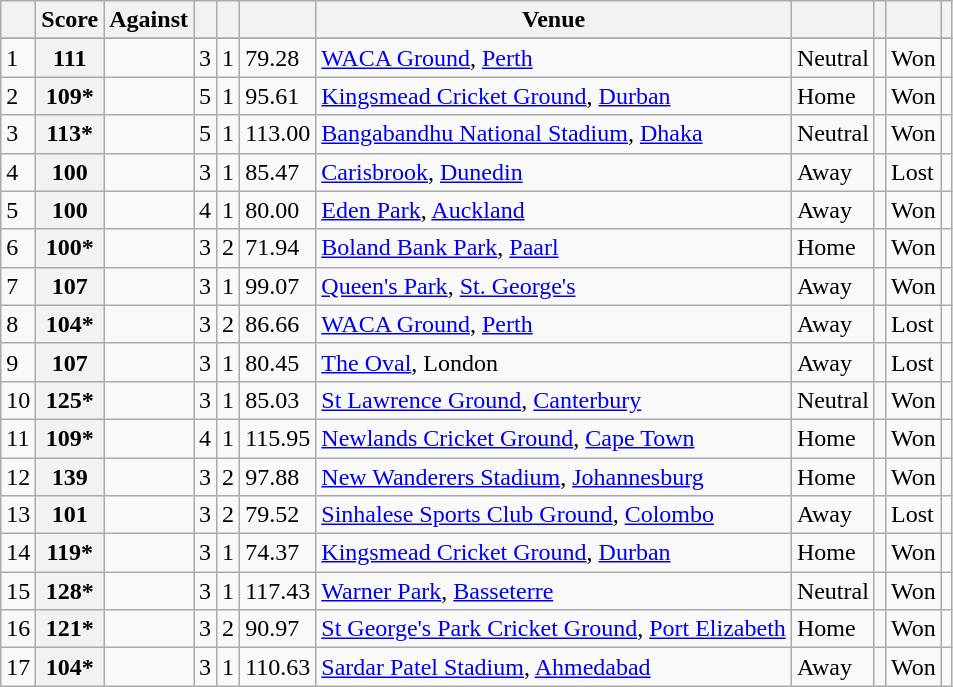<table class="wikitable plainrowheaders sortable">
<tr>
<th></th>
<th>Score</th>
<th>Against</th>
<th><a href='#'></a></th>
<th><a href='#'></a></th>
<th><a href='#'></a></th>
<th>Venue</th>
<th></th>
<th></th>
<th></th>
<th class="unsortable" scope="col"></th>
</tr>
<tr>
</tr>
<tr>
<td>1</td>
<th scope="row"> 111 </th>
<td></td>
<td>3</td>
<td>1</td>
<td>79.28</td>
<td><a href='#'>WACA Ground</a>, <a href='#'>Perth</a></td>
<td>Neutral</td>
<td></td>
<td>Won</td>
<td></td>
</tr>
<tr>
<td>2</td>
<th scope="row"> 109* </th>
<td></td>
<td>5</td>
<td>1</td>
<td>95.61</td>
<td><a href='#'>Kingsmead Cricket Ground</a>, <a href='#'>Durban</a></td>
<td>Home</td>
<td></td>
<td>Won</td>
<td></td>
</tr>
<tr>
<td>3</td>
<th scope="row"> 113* </th>
<td></td>
<td>5</td>
<td>1</td>
<td>113.00</td>
<td><a href='#'>Bangabandhu National Stadium</a>, <a href='#'>Dhaka</a></td>
<td>Neutral</td>
<td></td>
<td>Won</td>
<td></td>
</tr>
<tr>
<td>4</td>
<th scope="row"> 100</th>
<td></td>
<td>3</td>
<td>1</td>
<td>85.47</td>
<td><a href='#'>Carisbrook</a>, <a href='#'>Dunedin</a></td>
<td>Away</td>
<td></td>
<td>Lost</td>
<td></td>
</tr>
<tr>
<td>5</td>
<th scope="row"> 100</th>
<td></td>
<td>4</td>
<td>1</td>
<td>80.00</td>
<td><a href='#'>Eden Park</a>, <a href='#'>Auckland</a></td>
<td>Away</td>
<td></td>
<td>Won</td>
<td></td>
</tr>
<tr>
<td>6</td>
<th scope="row"> 100* </th>
<td></td>
<td>3</td>
<td>2</td>
<td>71.94</td>
<td><a href='#'>Boland Bank Park</a>, <a href='#'>Paarl</a></td>
<td>Home</td>
<td></td>
<td>Won</td>
<td></td>
</tr>
<tr>
<td>7</td>
<th scope="row"> 107 </th>
<td></td>
<td>3</td>
<td>1</td>
<td>99.07</td>
<td><a href='#'>Queen's Park</a>, <a href='#'>St. George's</a></td>
<td>Away</td>
<td></td>
<td>Won</td>
<td></td>
</tr>
<tr>
<td>8</td>
<th scope="row"> 104* </th>
<td></td>
<td>3</td>
<td>2</td>
<td>86.66</td>
<td><a href='#'>WACA Ground</a>, <a href='#'>Perth</a></td>
<td>Away</td>
<td></td>
<td>Lost</td>
<td></td>
</tr>
<tr>
<td>9</td>
<th scope="row"> 107</th>
<td></td>
<td>3</td>
<td>1</td>
<td>80.45</td>
<td><a href='#'>The Oval</a>, London</td>
<td>Away</td>
<td></td>
<td>Lost</td>
<td></td>
</tr>
<tr>
<td>10</td>
<th scope="row"> 125* </th>
<td></td>
<td>3</td>
<td>1</td>
<td>85.03</td>
<td><a href='#'>St Lawrence Ground</a>, <a href='#'>Canterbury</a></td>
<td>Neutral</td>
<td></td>
<td>Won</td>
<td></td>
</tr>
<tr>
<td>11</td>
<th scope="row"> 109* </th>
<td></td>
<td>4</td>
<td>1</td>
<td>115.95</td>
<td><a href='#'>Newlands Cricket Ground</a>, <a href='#'>Cape Town</a></td>
<td>Home</td>
<td></td>
<td>Won</td>
<td></td>
</tr>
<tr>
<td>12</td>
<th scope="row"> 139 </th>
<td></td>
<td>3</td>
<td>2</td>
<td>97.88</td>
<td><a href='#'>New Wanderers Stadium</a>, <a href='#'>Johannesburg</a></td>
<td>Home</td>
<td></td>
<td>Won</td>
<td></td>
</tr>
<tr>
<td>13</td>
<th scope="row"> 101</th>
<td></td>
<td>3</td>
<td>2</td>
<td>79.52</td>
<td><a href='#'>Sinhalese Sports Club Ground</a>, <a href='#'>Colombo</a></td>
<td>Away</td>
<td></td>
<td>Lost</td>
<td></td>
</tr>
<tr>
<td>14</td>
<th scope="row"> 119* </th>
<td></td>
<td>3</td>
<td>1</td>
<td>74.37</td>
<td><a href='#'>Kingsmead Cricket Ground</a>, <a href='#'>Durban</a></td>
<td>Home</td>
<td></td>
<td>Won</td>
<td></td>
</tr>
<tr>
<td>15</td>
<th scope="row"> 128*</th>
<td></td>
<td>3</td>
<td>1</td>
<td>117.43</td>
<td><a href='#'>Warner Park</a>, <a href='#'>Basseterre</a></td>
<td>Neutral</td>
<td></td>
<td>Won</td>
<td></td>
</tr>
<tr>
<td>16</td>
<th scope="row"> 121* </th>
<td></td>
<td>3</td>
<td>2</td>
<td>90.97</td>
<td><a href='#'>St George's Park Cricket Ground</a>, <a href='#'>Port Elizabeth</a></td>
<td>Home</td>
<td></td>
<td>Won</td>
<td></td>
</tr>
<tr>
<td>17</td>
<th scope="row"> 104* </th>
<td></td>
<td>3</td>
<td>1</td>
<td>110.63</td>
<td><a href='#'>Sardar Patel Stadium</a>, <a href='#'>Ahmedabad</a></td>
<td>Away</td>
<td></td>
<td>Won</td>
<td></td>
</tr>
</table>
